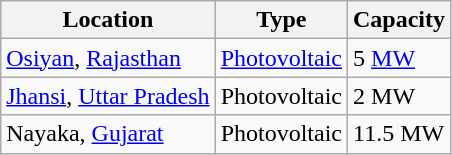<table class="wikitable">
<tr>
<th>Location</th>
<th>Type</th>
<th>Capacity</th>
</tr>
<tr>
<td><a href='#'>Osiyan</a>, <a href='#'>Rajasthan</a></td>
<td><a href='#'>Photovoltaic</a></td>
<td>5 <a href='#'>MW</a></td>
</tr>
<tr>
<td><a href='#'>Jhansi</a>, <a href='#'>Uttar Pradesh</a></td>
<td>Photovoltaic</td>
<td>2 MW</td>
</tr>
<tr>
<td>Nayaka, <a href='#'>Gujarat</a></td>
<td>Photovoltaic</td>
<td>11.5 MW</td>
</tr>
</table>
